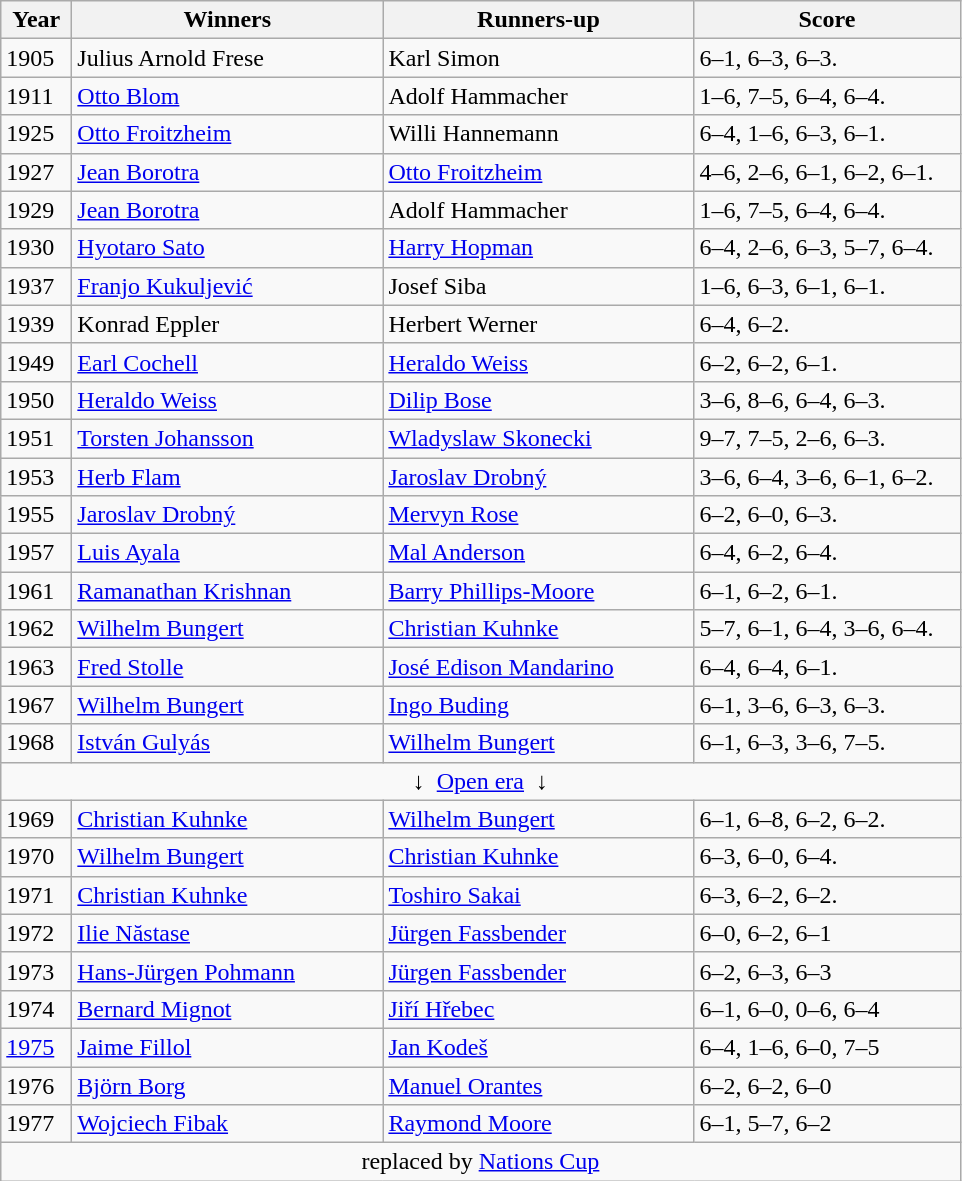<table class="wikitable">
<tr>
<th style="width:40px">Year</th>
<th style="width:200px">Winners</th>
<th style="width:200px">Runners-up</th>
<th style="width:170px" class="unsortable">Score</th>
</tr>
<tr>
<td>1905</td>
<td> Julius Arnold Frese</td>
<td> Karl Simon</td>
<td>6–1, 6–3, 6–3.</td>
</tr>
<tr>
<td>1911</td>
<td> <a href='#'>Otto Blom</a></td>
<td> Adolf Hammacher</td>
<td>1–6, 7–5, 6–4, 6–4.</td>
</tr>
<tr>
<td>1925</td>
<td> <a href='#'>Otto Froitzheim</a></td>
<td> Willi Hannemann</td>
<td>6–4, 1–6, 6–3, 6–1.</td>
</tr>
<tr>
<td>1927</td>
<td> <a href='#'>Jean Borotra</a></td>
<td> <a href='#'>Otto Froitzheim</a></td>
<td>4–6, 2–6, 6–1, 6–2, 6–1.</td>
</tr>
<tr>
<td>1929</td>
<td> <a href='#'>Jean Borotra</a></td>
<td> Adolf Hammacher</td>
<td>1–6, 7–5, 6–4, 6–4.</td>
</tr>
<tr>
<td>1930</td>
<td> <a href='#'>Hyotaro Sato</a></td>
<td> <a href='#'>Harry Hopman</a></td>
<td>6–4, 2–6, 6–3, 5–7, 6–4.</td>
</tr>
<tr>
<td>1937</td>
<td> <a href='#'>Franjo Kukuljević</a></td>
<td> Josef Siba</td>
<td>1–6, 6–3, 6–1, 6–1.</td>
</tr>
<tr>
<td>1939</td>
<td> Konrad Eppler</td>
<td> Herbert Werner</td>
<td>6–4, 6–2.</td>
</tr>
<tr>
<td>1949</td>
<td> <a href='#'>Earl Cochell</a></td>
<td> <a href='#'>Heraldo Weiss</a></td>
<td>6–2, 6–2, 6–1.</td>
</tr>
<tr>
<td>1950</td>
<td> <a href='#'>Heraldo Weiss</a></td>
<td> <a href='#'>Dilip Bose</a></td>
<td>3–6, 8–6, 6–4, 6–3.</td>
</tr>
<tr>
<td>1951</td>
<td> <a href='#'>Torsten Johansson</a></td>
<td> <a href='#'>Wladyslaw Skonecki</a></td>
<td>9–7, 7–5, 2–6, 6–3.</td>
</tr>
<tr>
<td>1953</td>
<td> <a href='#'>Herb Flam</a></td>
<td> <a href='#'>Jaroslav Drobný</a></td>
<td>3–6, 6–4, 3–6, 6–1, 6–2.</td>
</tr>
<tr>
<td>1955</td>
<td> <a href='#'>Jaroslav Drobný</a></td>
<td> <a href='#'>Mervyn Rose</a></td>
<td>6–2, 6–0, 6–3.</td>
</tr>
<tr>
<td>1957</td>
<td> <a href='#'>Luis Ayala</a></td>
<td> <a href='#'>Mal Anderson</a></td>
<td>6–4, 6–2, 6–4.</td>
</tr>
<tr>
<td>1961</td>
<td> <a href='#'>Ramanathan Krishnan</a></td>
<td> <a href='#'>Barry Phillips-Moore</a></td>
<td>6–1, 6–2, 6–1.</td>
</tr>
<tr>
<td>1962</td>
<td>  <a href='#'>Wilhelm Bungert</a></td>
<td> <a href='#'>Christian Kuhnke</a></td>
<td>5–7, 6–1, 6–4, 3–6, 6–4.</td>
</tr>
<tr>
<td>1963</td>
<td> <a href='#'>Fred Stolle</a></td>
<td> <a href='#'>José Edison Mandarino</a></td>
<td>6–4, 6–4, 6–1.</td>
</tr>
<tr>
<td>1967</td>
<td>  <a href='#'>Wilhelm Bungert</a></td>
<td> <a href='#'>Ingo Buding</a></td>
<td>6–1, 3–6, 6–3, 6–3.</td>
</tr>
<tr>
<td>1968</td>
<td> <a href='#'>István Gulyás</a></td>
<td> <a href='#'>Wilhelm Bungert</a></td>
<td>6–1, 6–3, 3–6, 7–5.</td>
</tr>
<tr>
<td colspan=4 align=center>↓  <a href='#'>Open era</a>  ↓</td>
</tr>
<tr>
<td>1969</td>
<td>  <a href='#'>Christian Kuhnke</a></td>
<td> <a href='#'>Wilhelm Bungert</a></td>
<td>6–1, 6–8, 6–2, 6–2.</td>
</tr>
<tr>
<td>1970</td>
<td> <a href='#'>Wilhelm Bungert</a></td>
<td>  <a href='#'>Christian Kuhnke</a></td>
<td>6–3, 6–0, 6–4.</td>
</tr>
<tr>
<td>1971</td>
<td>  <a href='#'>Christian Kuhnke</a></td>
<td> <a href='#'>Toshiro Sakai</a></td>
<td>6–3, 6–2, 6–2.</td>
</tr>
<tr>
<td>1972</td>
<td>  <a href='#'>Ilie Năstase</a></td>
<td>  <a href='#'>Jürgen Fassbender</a></td>
<td>6–0, 6–2, 6–1</td>
</tr>
<tr>
<td>1973</td>
<td> <a href='#'>Hans-Jürgen Pohmann</a></td>
<td>  <a href='#'>Jürgen Fassbender</a></td>
<td>6–2, 6–3, 6–3</td>
</tr>
<tr>
<td>1974</td>
<td> <a href='#'>Bernard Mignot</a></td>
<td>  <a href='#'>Jiří Hřebec</a></td>
<td>6–1, 6–0, 0–6, 6–4</td>
</tr>
<tr>
<td><a href='#'>1975</a></td>
<td>  <a href='#'>Jaime Fillol</a></td>
<td>  <a href='#'>Jan Kodeš</a></td>
<td>6–4, 1–6, 6–0, 7–5</td>
</tr>
<tr>
<td>1976</td>
<td> <a href='#'>Björn Borg</a></td>
<td>  <a href='#'>Manuel Orantes</a></td>
<td>6–2, 6–2, 6–0</td>
</tr>
<tr>
<td>1977</td>
<td> <a href='#'>Wojciech Fibak</a></td>
<td>  <a href='#'>Raymond Moore</a></td>
<td>6–1, 5–7, 6–2</td>
</tr>
<tr>
<td colspan=4 align=center>replaced by <a href='#'>Nations Cup</a></td>
</tr>
</table>
